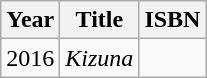<table class="wikitable">
<tr>
<th>Year</th>
<th>Title</th>
<th>ISBN</th>
</tr>
<tr>
<td>2016</td>
<td><em>Kizuna</em></td>
<td></td>
</tr>
</table>
